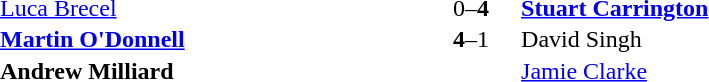<table width="50%" cellspacing="1">
<tr>
<th width=45%></th>
<th width=10%></th>
<th width=45%></th>
</tr>
<tr>
<td> <a href='#'>Luca Brecel</a></td>
<td align="center">0–<strong>4</strong></td>
<td> <strong><a href='#'>Stuart Carrington</a></strong></td>
</tr>
<tr>
<td> <strong><a href='#'>Martin O'Donnell</a></strong></td>
<td align="center"><strong>4</strong>–1</td>
<td> David Singh</td>
</tr>
<tr>
<td> <strong>Andrew Milliard</strong></td>
<td align="center"></td>
<td> <a href='#'>Jamie Clarke</a></td>
</tr>
</table>
